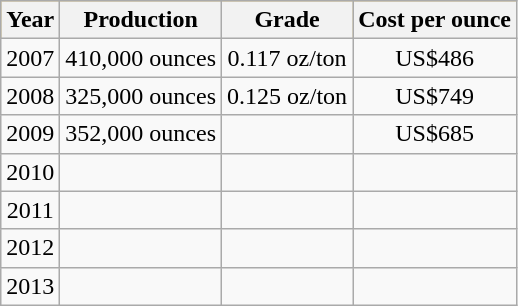<table class="wikitable">
<tr style="text-align:center; background:#daa520;">
<th>Year</th>
<th>Production</th>
<th>Grade</th>
<th>Cost per ounce</th>
</tr>
<tr style="text-align:center;">
<td>2007</td>
<td>410,000 ounces</td>
<td>0.117 oz/ton</td>
<td>US$486</td>
</tr>
<tr style="text-align:center;">
<td>2008</td>
<td>325,000 ounces</td>
<td>0.125 oz/ton</td>
<td>US$749</td>
</tr>
<tr style="text-align:center;">
<td>2009</td>
<td>352,000 ounces</td>
<td></td>
<td>US$685</td>
</tr>
<tr style="text-align:center;">
<td>2010</td>
<td></td>
<td></td>
<td></td>
</tr>
<tr style="text-align:center;">
<td>2011</td>
<td></td>
<td></td>
<td></td>
</tr>
<tr style="text-align:center;">
<td>2012</td>
<td></td>
<td></td>
<td></td>
</tr>
<tr style="text-align:center;">
<td>2013</td>
<td></td>
<td></td>
<td></td>
</tr>
</table>
